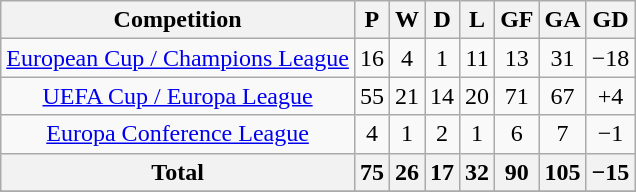<table class="wikitable sortable" style="text-align:center">
<tr>
<th>Competition</th>
<th>P</th>
<th>W</th>
<th>D</th>
<th>L</th>
<th>GF</th>
<th>GA</th>
<th>GD</th>
</tr>
<tr>
<td><a href='#'>European Cup / Champions League</a></td>
<td>16</td>
<td>4</td>
<td>1</td>
<td>11</td>
<td>13</td>
<td>31</td>
<td>−18</td>
</tr>
<tr>
<td><a href='#'>UEFA Cup / Europa League</a></td>
<td>55</td>
<td>21</td>
<td>14</td>
<td>20</td>
<td>71</td>
<td>67</td>
<td>+4</td>
</tr>
<tr>
<td><a href='#'>Europa Conference League</a></td>
<td>4</td>
<td>1</td>
<td>2</td>
<td>1</td>
<td>6</td>
<td>7</td>
<td>−1</td>
</tr>
<tr>
<th><strong>Total</strong></th>
<th><strong>75</strong></th>
<th><strong>26</strong></th>
<th><strong>17</strong></th>
<th><strong>32</strong></th>
<th><strong>90</strong></th>
<th><strong>105</strong></th>
<th><strong>−15</strong></th>
</tr>
<tr>
</tr>
</table>
